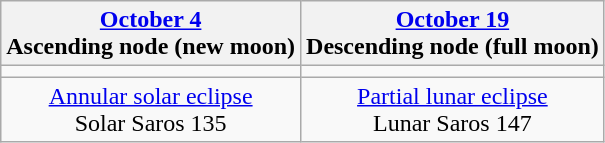<table class="wikitable">
<tr>
<th><a href='#'>October 4</a><br>Ascending node (new moon)<br></th>
<th><a href='#'>October 19</a><br>Descending node (full moon)<br></th>
</tr>
<tr>
<td></td>
<td></td>
</tr>
<tr align=center>
<td><a href='#'>Annular solar eclipse</a><br>Solar Saros 135</td>
<td><a href='#'>Partial lunar eclipse</a><br>Lunar Saros 147</td>
</tr>
</table>
